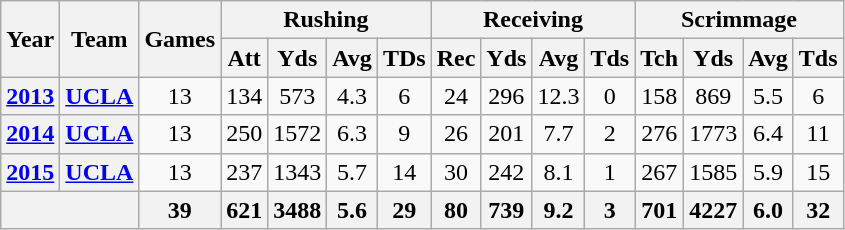<table class="wikitable sortable" style="text-align:center">
<tr>
<th rowspan="2">Year</th>
<th rowspan="2">Team</th>
<th rowspan="2">Games</th>
<th colspan="4">Rushing</th>
<th colspan="4">Receiving</th>
<th colspan="4">Scrimmage</th>
</tr>
<tr>
<th>Att</th>
<th>Yds</th>
<th>Avg</th>
<th>TDs</th>
<th>Rec</th>
<th>Yds</th>
<th>Avg</th>
<th>Tds</th>
<th>Tch</th>
<th>Yds</th>
<th>Avg</th>
<th>Tds</th>
</tr>
<tr>
<th><a href='#'>2013</a></th>
<th><a href='#'>UCLA</a></th>
<td>13</td>
<td>134</td>
<td>573</td>
<td>4.3</td>
<td>6</td>
<td>24</td>
<td>296</td>
<td>12.3</td>
<td>0</td>
<td>158</td>
<td>869</td>
<td>5.5</td>
<td>6</td>
</tr>
<tr>
<th><a href='#'>2014</a></th>
<th><a href='#'>UCLA</a></th>
<td>13</td>
<td>250</td>
<td>1572</td>
<td>6.3</td>
<td>9</td>
<td>26</td>
<td>201</td>
<td>7.7</td>
<td>2</td>
<td>276</td>
<td>1773</td>
<td>6.4</td>
<td>11</td>
</tr>
<tr>
<th><a href='#'>2015</a></th>
<th><a href='#'>UCLA</a></th>
<td>13</td>
<td>237</td>
<td>1343</td>
<td>5.7</td>
<td>14</td>
<td>30</td>
<td>242</td>
<td>8.1</td>
<td>1</td>
<td>267</td>
<td>1585</td>
<td>5.9</td>
<td>15</td>
</tr>
<tr>
<th colspan="2"></th>
<th>39</th>
<th>621</th>
<th>3488</th>
<th>5.6</th>
<th>29</th>
<th>80</th>
<th>739</th>
<th>9.2</th>
<th>3</th>
<th>701</th>
<th>4227</th>
<th>6.0</th>
<th>32</th>
</tr>
</table>
